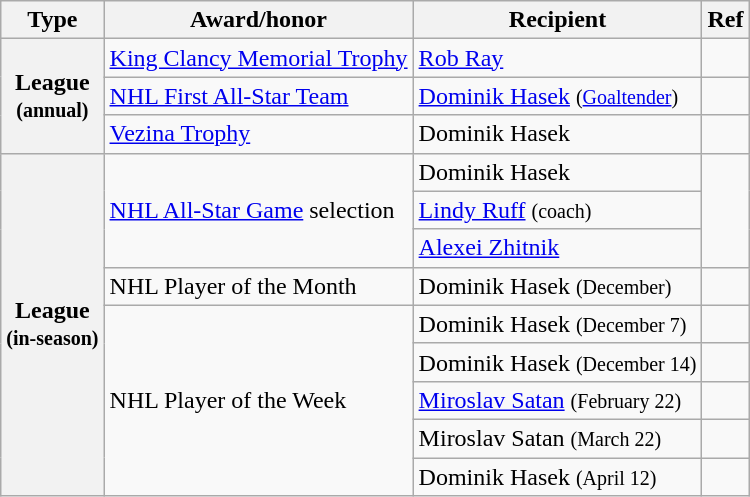<table class="wikitable">
<tr>
<th scope="col">Type</th>
<th scope="col">Award/honor</th>
<th scope="col">Recipient</th>
<th scope="col">Ref</th>
</tr>
<tr>
<th scope="row" rowspan="3">League<br><small>(annual)</small></th>
<td><a href='#'>King Clancy Memorial Trophy</a></td>
<td><a href='#'>Rob Ray</a></td>
<td></td>
</tr>
<tr>
<td><a href='#'>NHL First All-Star Team</a></td>
<td><a href='#'>Dominik Hasek</a> <small>(<a href='#'>Goaltender</a>)</small></td>
<td></td>
</tr>
<tr>
<td><a href='#'>Vezina Trophy</a></td>
<td>Dominik Hasek</td>
<td></td>
</tr>
<tr>
<th scope="row" rowspan="9">League<br><small>(in-season)</small></th>
<td rowspan="3"><a href='#'>NHL All-Star Game</a> selection</td>
<td>Dominik Hasek</td>
<td rowspan="3"></td>
</tr>
<tr>
<td><a href='#'>Lindy Ruff</a> <small>(coach)</small></td>
</tr>
<tr>
<td><a href='#'>Alexei Zhitnik</a></td>
</tr>
<tr>
<td>NHL Player of the Month</td>
<td>Dominik Hasek <small>(December)</small></td>
<td></td>
</tr>
<tr>
<td rowspan="5">NHL Player of the Week</td>
<td>Dominik Hasek <small>(December 7)</small></td>
<td></td>
</tr>
<tr>
<td>Dominik Hasek <small>(December 14)</small></td>
<td></td>
</tr>
<tr>
<td><a href='#'>Miroslav Satan</a> <small>(February 22)</small></td>
<td></td>
</tr>
<tr>
<td>Miroslav Satan <small>(March 22)</small></td>
<td></td>
</tr>
<tr>
<td>Dominik Hasek <small>(April 12)</small></td>
<td></td>
</tr>
</table>
